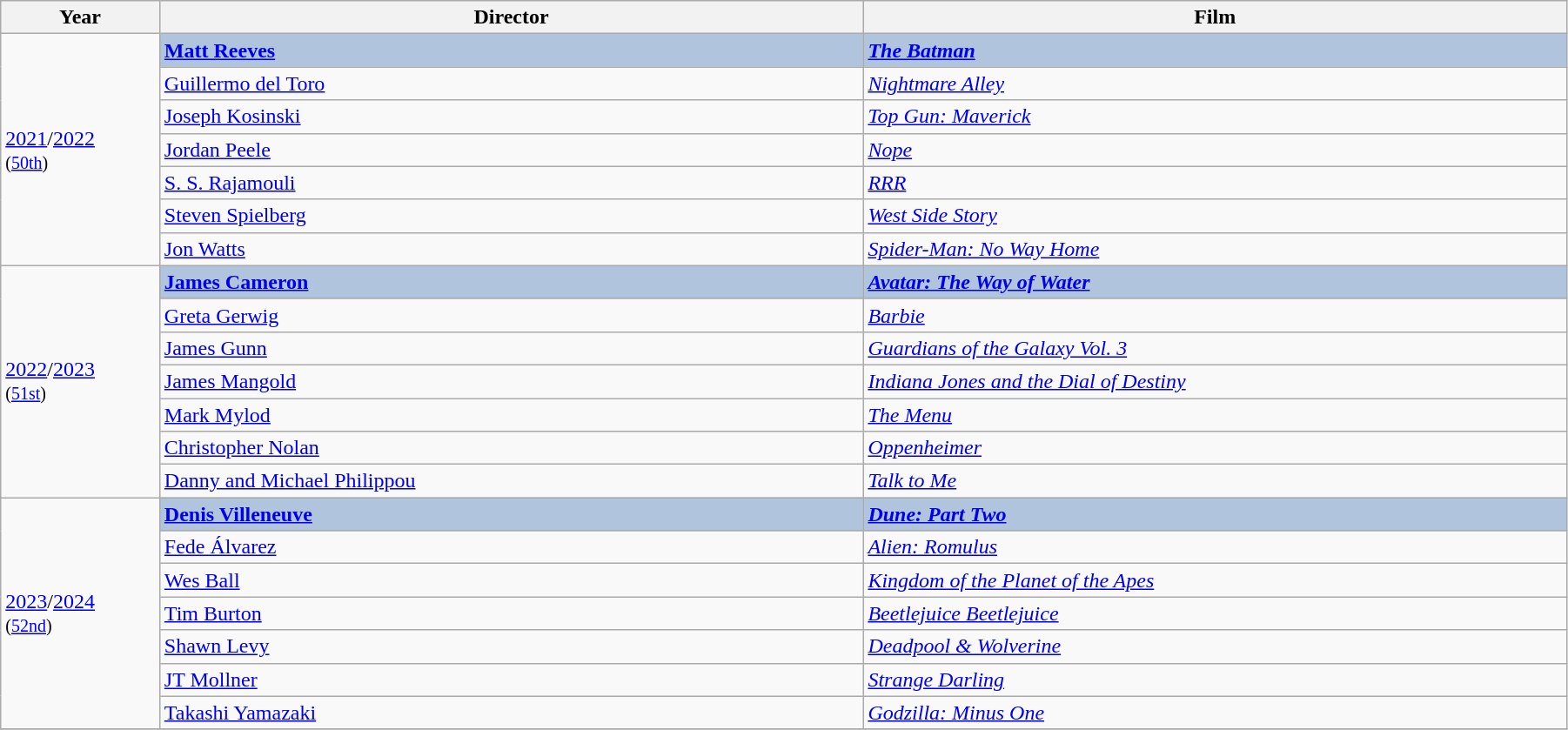<table class="wikitable" width="95%" align="center">
<tr>
<th width=7%>Year</th>
<th width=31%>Director</th>
<th width=31%>Film</th>
</tr>
<tr>
<td rowspan="7"><a href='#'>2021</a>/<a href='#'>2022</a><br><small>(<a href='#'>50th</a>)</small></td>
<td style="background:#B0C4DE;"><strong><a href='#'>Matt Reeves</a></strong></td>
<td style="background:#B0C4DE;"><strong><em><a href='#'>The Batman</a></em></strong></td>
</tr>
<tr>
<td><a href='#'>Guillermo del Toro</a></td>
<td><em><a href='#'>Nightmare Alley</a></em></td>
</tr>
<tr>
<td><a href='#'>Joseph Kosinski</a></td>
<td><em><a href='#'>Top Gun: Maverick</a></em></td>
</tr>
<tr>
<td><a href='#'>Jordan Peele</a></td>
<td><em><a href='#'>Nope</a></em></td>
</tr>
<tr>
<td><a href='#'>S. S. Rajamouli</a></td>
<td><em><a href='#'>RRR</a></em></td>
</tr>
<tr>
<td><a href='#'>Steven Spielberg</a></td>
<td><em><a href='#'>West Side Story</a></em></td>
</tr>
<tr>
<td><a href='#'>Jon Watts</a></td>
<td><em><a href='#'>Spider-Man: No Way Home</a></em></td>
</tr>
<tr>
<td rowspan="7"><a href='#'>2022</a>/<a href='#'>2023</a><br><small>(<a href='#'>51st</a>)</small></td>
<td style="background:#B0C4DE;"><strong><a href='#'>James Cameron</a></strong></td>
<td style="background:#B0C4DE;"><strong><em><a href='#'>Avatar: The Way of Water</a></em></strong></td>
</tr>
<tr>
<td><a href='#'>Greta Gerwig</a></td>
<td><em><a href='#'>Barbie</a></em></td>
</tr>
<tr>
<td><a href='#'>James Gunn</a></td>
<td><em><a href='#'>Guardians of the Galaxy Vol. 3</a></em></td>
</tr>
<tr>
<td><a href='#'>James Mangold</a></td>
<td><em><a href='#'>Indiana Jones and the Dial of Destiny</a></em></td>
</tr>
<tr>
<td><a href='#'>Mark Mylod</a></td>
<td><em><a href='#'>The Menu</a></em></td>
</tr>
<tr>
<td><a href='#'>Christopher Nolan</a></td>
<td><em><a href='#'>Oppenheimer</a></em></td>
</tr>
<tr>
<td><a href='#'>Danny and Michael Philippou</a></td>
<td><em><a href='#'>Talk to Me</a></em></td>
</tr>
<tr>
<td rowspan="7"><a href='#'>2023</a>/<a href='#'>2024</a><br><small>(<a href='#'>52nd</a>)</small></td>
<td style="background:#B0C4DE;"><strong><a href='#'>Denis Villeneuve</a></strong></td>
<td style="background:#B0C4DE;"><strong><em><a href='#'>Dune: Part Two</a></em></strong></td>
</tr>
<tr>
<td><a href='#'>Fede Álvarez</a></td>
<td><em><a href='#'>Alien: Romulus</a></em></td>
</tr>
<tr>
<td><a href='#'>Wes Ball</a></td>
<td><em><a href='#'>Kingdom of the Planet of the Apes</a></em></td>
</tr>
<tr>
<td><a href='#'>Tim Burton</a></td>
<td><em><a href='#'>Beetlejuice Beetlejuice</a></em></td>
</tr>
<tr>
<td><a href='#'>Shawn Levy</a></td>
<td><em><a href='#'>Deadpool & Wolverine</a></em></td>
</tr>
<tr>
<td><a href='#'>JT Mollner</a></td>
<td><em><a href='#'>Strange Darling</a></em></td>
</tr>
<tr>
<td><a href='#'>Takashi Yamazaki</a></td>
<td><em><a href='#'>Godzilla: Minus One</a></em></td>
</tr>
<tr>
</tr>
</table>
